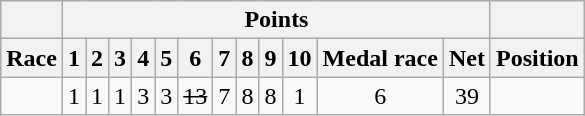<table | class="wikitable" style="text-align:center">
<tr>
<th></th>
<th colspan="12">Points</th>
<th></th>
</tr>
<tr>
<th>Race</th>
<th>1</th>
<th>2</th>
<th>3</th>
<th>4</th>
<th>5</th>
<th>6</th>
<th>7</th>
<th>8</th>
<th>9</th>
<th>10</th>
<th>Medal race</th>
<th>Net</th>
<th>Position</th>
</tr>
<tr>
<td></td>
<td>1</td>
<td>1</td>
<td>1</td>
<td>3</td>
<td>3</td>
<td><s>13 </s></td>
<td>7</td>
<td>8</td>
<td>8</td>
<td>1</td>
<td>6</td>
<td>39</td>
<td></td>
</tr>
</table>
